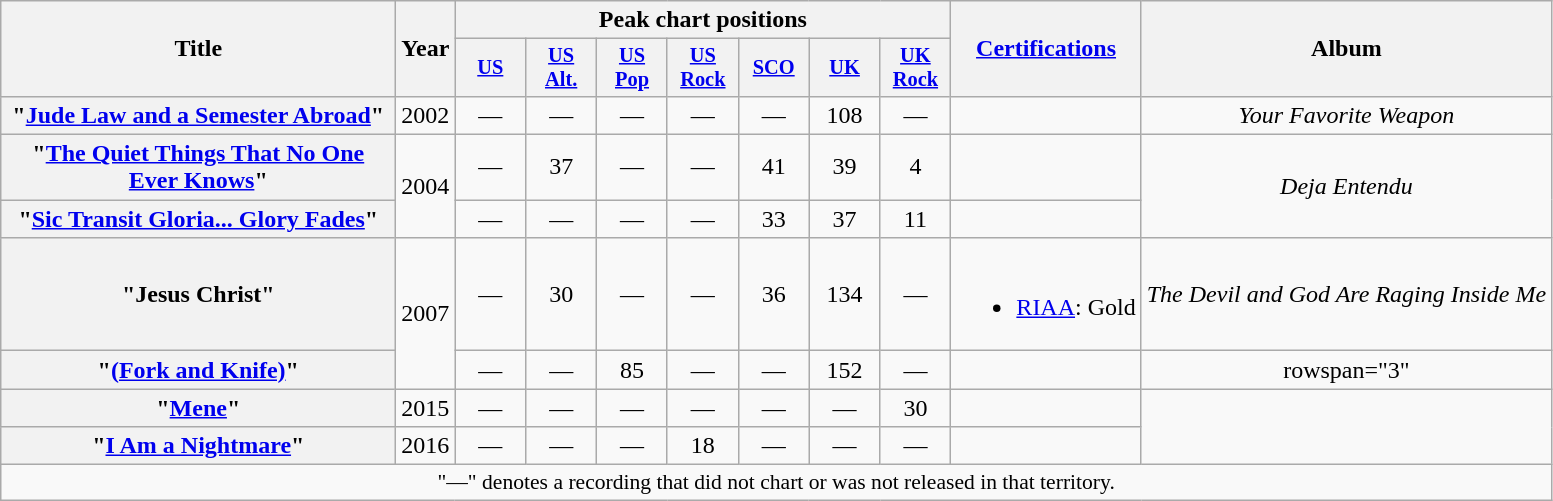<table class="wikitable plainrowheaders" style="text-align:center;">
<tr>
<th scope="col" rowspan="2" style="width:16em;">Title</th>
<th scope="col" rowspan="2">Year</th>
<th scope="col" colspan="7">Peak chart positions</th>
<th rowspan="2"><a href='#'>Certifications</a></th>
<th scope="col" rowspan="2">Album</th>
</tr>
<tr>
<th scope="col" style="width:3em;font-size:85%;"><a href='#'>US</a><br></th>
<th scope="col" style="width:3em;font-size:85%;"><a href='#'>US<br>Alt.</a><br></th>
<th scope="col" style="width:3em;font-size:85%;"><a href='#'>US<br>Pop</a><br></th>
<th scope="col" style="width:3em;font-size:85%;"><a href='#'>US<br>Rock</a><br></th>
<th scope="col" style="width:3em;font-size:85%;"><a href='#'>SCO</a><br></th>
<th scope="col" style="width:3em;font-size:85%;"><a href='#'>UK</a><br></th>
<th scope="col" style="width:3em;font-size:85%;"><a href='#'>UK<br>Rock</a><br></th>
</tr>
<tr>
<th scope="row">"<a href='#'>Jude Law and a Semester Abroad</a>"</th>
<td>2002</td>
<td>—</td>
<td>—</td>
<td>—</td>
<td>—</td>
<td>—</td>
<td>108</td>
<td>—</td>
<td></td>
<td><em>Your Favorite Weapon</em></td>
</tr>
<tr>
<th scope="row">"<a href='#'>The Quiet Things That No One Ever Knows</a>"</th>
<td rowspan="2">2004</td>
<td>—</td>
<td>37</td>
<td>—</td>
<td>—</td>
<td>41</td>
<td>39</td>
<td>4</td>
<td></td>
<td rowspan="2"><em>Deja Entendu</em></td>
</tr>
<tr>
<th scope="row">"<a href='#'>Sic Transit Gloria... Glory Fades</a>"</th>
<td>—</td>
<td>—</td>
<td>—</td>
<td>—</td>
<td>33</td>
<td>37</td>
<td>11</td>
<td></td>
</tr>
<tr>
<th scope="row">"Jesus Christ"</th>
<td rowspan="2">2007</td>
<td>—</td>
<td>30</td>
<td>—</td>
<td>—</td>
<td>36</td>
<td>134</td>
<td>—</td>
<td><br><ul><li><a href='#'>RIAA</a>: Gold</li></ul></td>
<td rowspan="1"><em>The Devil and God Are Raging Inside Me</em></td>
</tr>
<tr>
<th scope="row">"<a href='#'>(Fork and Knife)</a>"</th>
<td>—</td>
<td>—</td>
<td>85</td>
<td>—</td>
<td>—</td>
<td>152</td>
<td>—</td>
<td></td>
<td>rowspan="3" </td>
</tr>
<tr>
<th scope="row">"<a href='#'>Mene</a>"</th>
<td>2015</td>
<td>—</td>
<td>—</td>
<td>—</td>
<td>—</td>
<td>—</td>
<td>—</td>
<td>30</td>
<td></td>
</tr>
<tr>
<th scope="row">"<a href='#'>I Am a Nightmare</a>"</th>
<td>2016</td>
<td>—</td>
<td>—</td>
<td>—</td>
<td>18</td>
<td>—</td>
<td>—</td>
<td>—</td>
<td></td>
</tr>
<tr>
<td colspan="13" style="font-size:90%">"—" denotes a recording that did not chart or was not released in that territory.</td>
</tr>
</table>
